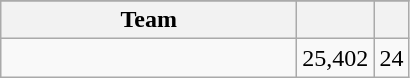<table class="wikitable">
<tr>
</tr>
<tr>
<th width=190>Team</th>
<th></th>
<th></th>
</tr>
<tr>
<td><strong></strong></td>
<td align=right>25,402</td>
<td align=center>24</td>
</tr>
</table>
